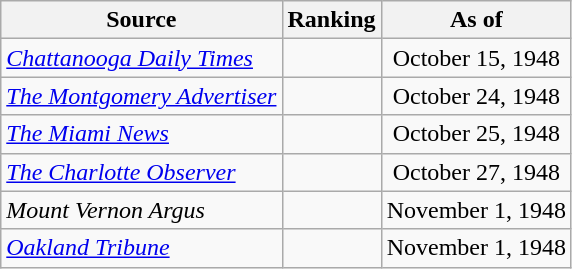<table class="wikitable" style="text-align:center">
<tr>
<th>Source</th>
<th>Ranking</th>
<th>As of</th>
</tr>
<tr>
<td align="left"><em><a href='#'>Chattanooga Daily Times</a></em></td>
<td></td>
<td>October 15, 1948</td>
</tr>
<tr>
<td align="left"><em><a href='#'>The Montgomery Advertiser</a></em></td>
<td></td>
<td>October 24, 1948</td>
</tr>
<tr>
<td align="left"><em><a href='#'>The Miami News</a></em></td>
<td></td>
<td>October 25, 1948</td>
</tr>
<tr>
<td align="left"><em><a href='#'>The Charlotte Observer</a></em></td>
<td></td>
<td>October 27, 1948</td>
</tr>
<tr>
<td align="left"><em>Mount Vernon Argus</em></td>
<td></td>
<td>November 1, 1948</td>
</tr>
<tr>
<td align="left"><em><a href='#'>Oakland Tribune</a></em></td>
<td></td>
<td>November 1, 1948</td>
</tr>
</table>
